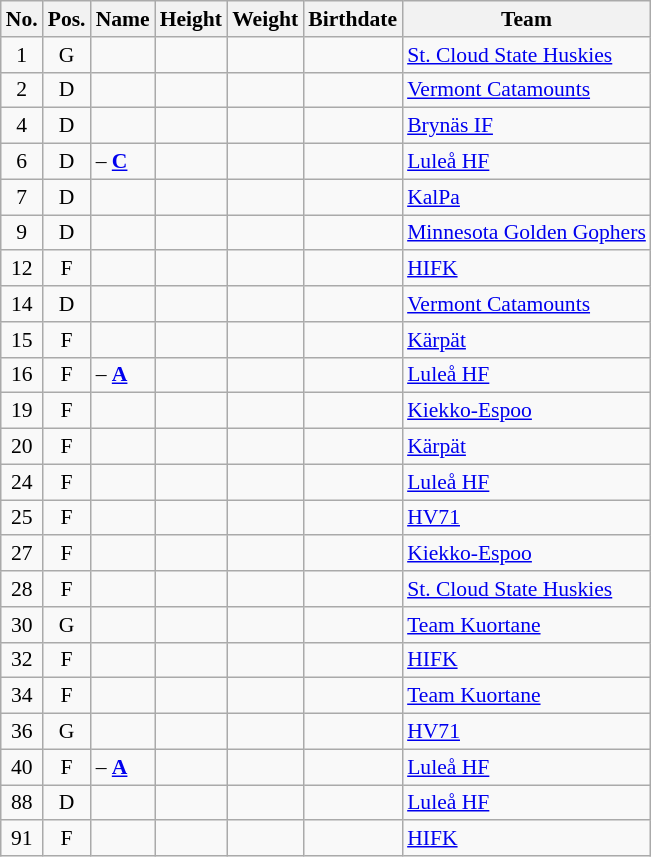<table class="wikitable sortable" width="" style="font-size: 90%; text-align: center;">
<tr>
<th>No.</th>
<th>Pos.</th>
<th>Name</th>
<th>Height</th>
<th>Weight</th>
<th>Birthdate</th>
<th>Team</th>
</tr>
<tr>
<td>1</td>
<td>G</td>
<td align=left></td>
<td></td>
<td></td>
<td></td>
<td align=left> <a href='#'>St. Cloud State Huskies</a></td>
</tr>
<tr>
<td>2</td>
<td>D</td>
<td align=left></td>
<td></td>
<td></td>
<td></td>
<td align=left> <a href='#'>Vermont Catamounts</a></td>
</tr>
<tr>
<td>4</td>
<td>D</td>
<td align=left></td>
<td></td>
<td></td>
<td></td>
<td align=left> <a href='#'>Brynäs IF</a></td>
</tr>
<tr>
<td>6</td>
<td>D</td>
<td align=left> – <strong><a href='#'>C</a></strong></td>
<td></td>
<td></td>
<td></td>
<td align=left> <a href='#'>Luleå HF</a></td>
</tr>
<tr>
<td>7</td>
<td>D</td>
<td align=left></td>
<td></td>
<td></td>
<td></td>
<td align=left> <a href='#'>KalPa</a></td>
</tr>
<tr>
<td>9</td>
<td>D</td>
<td align=left></td>
<td></td>
<td></td>
<td></td>
<td align=left> <a href='#'>Minnesota Golden Gophers</a></td>
</tr>
<tr>
<td>12</td>
<td>F</td>
<td align=left></td>
<td></td>
<td></td>
<td></td>
<td align=left> <a href='#'>HIFK</a></td>
</tr>
<tr>
<td>14</td>
<td>D</td>
<td align=left></td>
<td></td>
<td></td>
<td></td>
<td align=left> <a href='#'>Vermont Catamounts</a></td>
</tr>
<tr>
<td>15</td>
<td>F</td>
<td align=left></td>
<td></td>
<td></td>
<td></td>
<td align=left> <a href='#'>Kärpät</a></td>
</tr>
<tr>
<td>16</td>
<td>F</td>
<td align=left> – <a href='#'><strong>A</strong></a></td>
<td></td>
<td></td>
<td></td>
<td align=left> <a href='#'>Luleå HF</a></td>
</tr>
<tr>
<td>19</td>
<td>F</td>
<td align=left></td>
<td></td>
<td></td>
<td></td>
<td align=left> <a href='#'>Kiekko-Espoo</a></td>
</tr>
<tr>
<td>20</td>
<td>F</td>
<td align=left></td>
<td></td>
<td></td>
<td></td>
<td align=left> <a href='#'>Kärpät</a></td>
</tr>
<tr>
<td>24</td>
<td>F</td>
<td align=left></td>
<td></td>
<td></td>
<td></td>
<td align=left> <a href='#'>Luleå HF</a></td>
</tr>
<tr>
<td>25</td>
<td>F</td>
<td align=left></td>
<td></td>
<td></td>
<td></td>
<td align=left> <a href='#'>HV71</a></td>
</tr>
<tr>
<td>27</td>
<td>F</td>
<td align=left></td>
<td></td>
<td></td>
<td></td>
<td align=left> <a href='#'>Kiekko-Espoo</a></td>
</tr>
<tr>
<td>28</td>
<td>F</td>
<td align=left></td>
<td></td>
<td></td>
<td></td>
<td align=left> <a href='#'>St. Cloud State Huskies</a></td>
</tr>
<tr>
<td>30</td>
<td>G</td>
<td align=left></td>
<td></td>
<td></td>
<td></td>
<td align=left> <a href='#'>Team Kuortane</a></td>
</tr>
<tr>
<td>32</td>
<td>F</td>
<td align=left></td>
<td></td>
<td></td>
<td></td>
<td align=left> <a href='#'>HIFK</a></td>
</tr>
<tr>
<td>34</td>
<td>F</td>
<td align=left></td>
<td></td>
<td></td>
<td></td>
<td align=left> <a href='#'>Team Kuortane</a></td>
</tr>
<tr>
<td>36</td>
<td>G</td>
<td align=left></td>
<td></td>
<td></td>
<td></td>
<td align=left> <a href='#'>HV71</a></td>
</tr>
<tr>
<td>40</td>
<td>F</td>
<td align=left> – <a href='#'><strong>A</strong></a></td>
<td></td>
<td></td>
<td></td>
<td align=left> <a href='#'>Luleå HF</a></td>
</tr>
<tr>
<td>88</td>
<td>D</td>
<td align=left></td>
<td></td>
<td></td>
<td></td>
<td align=left> <a href='#'>Luleå HF</a></td>
</tr>
<tr>
<td>91</td>
<td>F</td>
<td align=left></td>
<td></td>
<td></td>
<td></td>
<td align=left> <a href='#'>HIFK</a></td>
</tr>
</table>
